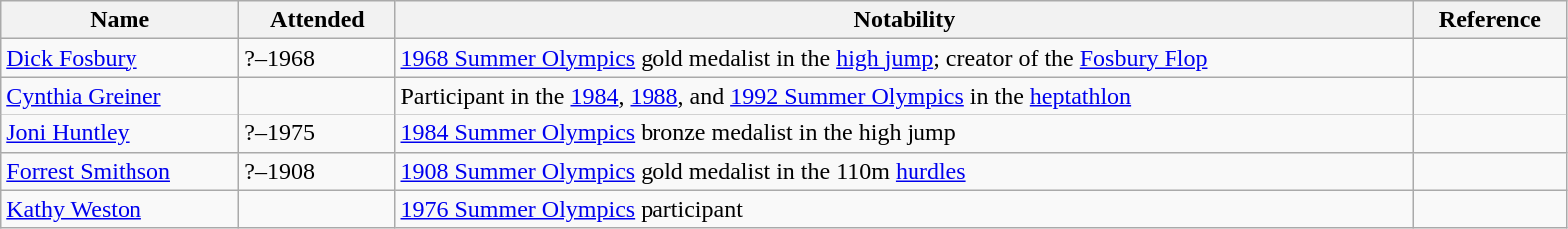<table class="wikitable sortable" style="width:83%">
<tr>
<th width="*">Name</th>
<th width="10%">Attended</th>
<th width="65%">Notability</th>
<th width="*">Reference</th>
</tr>
<tr valign="top">
<td><a href='#'>Dick Fosbury</a></td>
<td>?–1968</td>
<td><a href='#'>1968 Summer Olympics</a> gold medalist in the <a href='#'>high jump</a>; creator of the <a href='#'>Fosbury Flop</a></td>
<td></td>
</tr>
<tr valign="top">
<td><a href='#'>Cynthia Greiner</a></td>
<td></td>
<td>Participant in the <a href='#'>1984</a>, <a href='#'>1988</a>, and <a href='#'>1992 Summer Olympics</a> in the <a href='#'>heptathlon</a></td>
<td></td>
</tr>
<tr valign="top">
<td><a href='#'>Joni Huntley</a></td>
<td>?–1975</td>
<td><a href='#'>1984 Summer Olympics</a> bronze medalist in the high jump</td>
<td></td>
</tr>
<tr valign="top">
<td><a href='#'>Forrest Smithson</a></td>
<td>?–1908</td>
<td><a href='#'>1908 Summer Olympics</a> gold medalist in the 110m <a href='#'>hurdles</a></td>
<td></td>
</tr>
<tr valign="top">
<td><a href='#'>Kathy Weston</a></td>
<td></td>
<td><a href='#'>1976 Summer Olympics</a> participant</td>
<td></td>
</tr>
</table>
